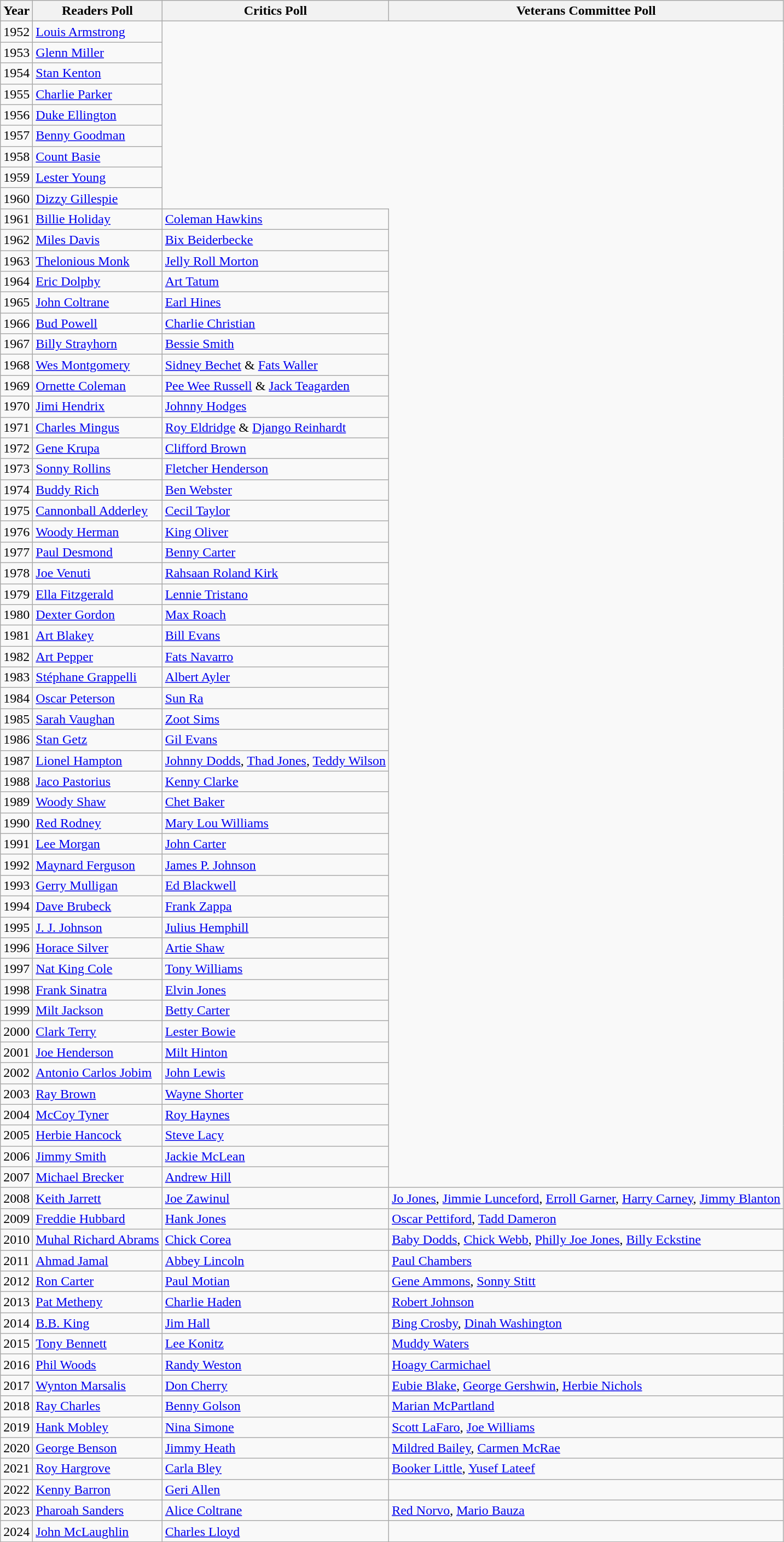<table class="wikitable sortable">
<tr>
<th>Year</th>
<th>Readers Poll</th>
<th>Critics Poll</th>
<th>Veterans Committee Poll</th>
</tr>
<tr>
<td>1952</td>
<td><a href='#'>Louis Armstrong</a></td>
</tr>
<tr>
<td>1953</td>
<td><a href='#'>Glenn Miller</a></td>
</tr>
<tr>
<td>1954</td>
<td><a href='#'>Stan Kenton</a></td>
</tr>
<tr>
<td>1955</td>
<td><a href='#'>Charlie Parker</a></td>
</tr>
<tr>
<td>1956</td>
<td><a href='#'>Duke Ellington</a></td>
</tr>
<tr>
<td>1957</td>
<td><a href='#'>Benny Goodman</a></td>
</tr>
<tr t>
<td>1958</td>
<td><a href='#'>Count Basie</a></td>
</tr>
<tr>
<td>1959</td>
<td><a href='#'>Lester Young</a></td>
</tr>
<tr>
<td>1960</td>
<td><a href='#'>Dizzy Gillespie</a></td>
</tr>
<tr>
<td>1961</td>
<td><a href='#'>Billie Holiday</a></td>
<td><a href='#'>Coleman Hawkins</a></td>
</tr>
<tr>
<td>1962</td>
<td><a href='#'>Miles Davis</a></td>
<td><a href='#'>Bix Beiderbecke</a></td>
</tr>
<tr>
<td>1963</td>
<td><a href='#'>Thelonious Monk</a></td>
<td><a href='#'>Jelly Roll Morton</a></td>
</tr>
<tr>
<td>1964</td>
<td><a href='#'>Eric Dolphy</a></td>
<td><a href='#'>Art Tatum</a></td>
</tr>
<tr>
<td>1965</td>
<td><a href='#'>John Coltrane</a></td>
<td><a href='#'>Earl Hines</a></td>
</tr>
<tr>
<td>1966</td>
<td><a href='#'>Bud Powell</a></td>
<td><a href='#'>Charlie Christian</a></td>
</tr>
<tr>
<td>1967</td>
<td><a href='#'>Billy Strayhorn</a></td>
<td><a href='#'>Bessie Smith</a></td>
</tr>
<tr>
<td>1968</td>
<td><a href='#'>Wes Montgomery</a></td>
<td><a href='#'>Sidney Bechet</a> & <a href='#'>Fats Waller</a></td>
</tr>
<tr>
<td>1969</td>
<td><a href='#'>Ornette Coleman</a></td>
<td><a href='#'>Pee Wee Russell</a> & <a href='#'>Jack Teagarden</a></td>
</tr>
<tr>
<td>1970</td>
<td><a href='#'>Jimi Hendrix</a></td>
<td><a href='#'>Johnny Hodges</a></td>
</tr>
<tr>
<td>1971</td>
<td><a href='#'>Charles Mingus</a></td>
<td><a href='#'>Roy Eldridge</a> & <a href='#'>Django Reinhardt</a></td>
</tr>
<tr>
<td>1972</td>
<td><a href='#'>Gene Krupa</a></td>
<td><a href='#'>Clifford Brown</a></td>
</tr>
<tr>
<td>1973</td>
<td><a href='#'>Sonny Rollins</a></td>
<td><a href='#'>Fletcher Henderson</a></td>
</tr>
<tr>
<td>1974</td>
<td><a href='#'>Buddy Rich</a></td>
<td><a href='#'>Ben Webster</a></td>
</tr>
<tr>
<td>1975</td>
<td><a href='#'>Cannonball Adderley</a></td>
<td><a href='#'>Cecil Taylor</a></td>
</tr>
<tr>
<td>1976</td>
<td><a href='#'>Woody Herman</a></td>
<td><a href='#'>King Oliver</a></td>
</tr>
<tr>
<td>1977</td>
<td><a href='#'>Paul Desmond</a></td>
<td><a href='#'>Benny Carter</a></td>
</tr>
<tr>
<td>1978</td>
<td><a href='#'>Joe Venuti</a></td>
<td><a href='#'>Rahsaan Roland Kirk</a></td>
</tr>
<tr>
<td>1979</td>
<td><a href='#'>Ella Fitzgerald</a></td>
<td><a href='#'>Lennie Tristano</a></td>
</tr>
<tr>
<td>1980</td>
<td><a href='#'>Dexter Gordon</a></td>
<td><a href='#'>Max Roach</a></td>
</tr>
<tr>
<td>1981</td>
<td><a href='#'>Art Blakey</a></td>
<td><a href='#'>Bill Evans</a></td>
</tr>
<tr>
<td>1982</td>
<td><a href='#'>Art Pepper</a></td>
<td><a href='#'>Fats Navarro</a></td>
</tr>
<tr>
<td>1983</td>
<td><a href='#'>Stéphane Grappelli</a></td>
<td><a href='#'>Albert Ayler</a></td>
</tr>
<tr>
<td>1984</td>
<td><a href='#'>Oscar Peterson</a></td>
<td><a href='#'>Sun Ra</a></td>
</tr>
<tr>
<td>1985</td>
<td><a href='#'>Sarah Vaughan</a></td>
<td><a href='#'>Zoot Sims</a></td>
</tr>
<tr>
<td>1986</td>
<td><a href='#'>Stan Getz</a></td>
<td><a href='#'>Gil Evans</a></td>
</tr>
<tr>
<td>1987</td>
<td><a href='#'>Lionel Hampton</a></td>
<td><a href='#'>Johnny Dodds</a>, <a href='#'>Thad Jones</a>, <a href='#'>Teddy Wilson</a></td>
</tr>
<tr>
<td>1988</td>
<td><a href='#'>Jaco Pastorius</a></td>
<td><a href='#'>Kenny Clarke</a></td>
</tr>
<tr>
<td>1989</td>
<td><a href='#'>Woody Shaw</a></td>
<td><a href='#'>Chet Baker</a></td>
</tr>
<tr>
<td>1990</td>
<td><a href='#'>Red Rodney</a></td>
<td><a href='#'>Mary Lou Williams</a></td>
</tr>
<tr>
<td>1991</td>
<td><a href='#'>Lee Morgan</a></td>
<td><a href='#'>John Carter</a></td>
</tr>
<tr>
<td>1992</td>
<td><a href='#'>Maynard Ferguson</a></td>
<td><a href='#'>James P. Johnson</a></td>
</tr>
<tr>
<td>1993</td>
<td><a href='#'>Gerry Mulligan</a></td>
<td><a href='#'>Ed Blackwell</a></td>
</tr>
<tr>
<td>1994</td>
<td><a href='#'>Dave Brubeck</a></td>
<td><a href='#'>Frank Zappa</a></td>
</tr>
<tr>
<td>1995</td>
<td><a href='#'>J. J. Johnson</a></td>
<td><a href='#'>Julius Hemphill</a></td>
</tr>
<tr>
<td>1996</td>
<td><a href='#'>Horace Silver</a></td>
<td><a href='#'>Artie Shaw</a></td>
</tr>
<tr>
<td>1997</td>
<td><a href='#'>Nat King Cole</a></td>
<td><a href='#'>Tony Williams</a></td>
</tr>
<tr>
<td>1998</td>
<td><a href='#'>Frank Sinatra</a></td>
<td><a href='#'>Elvin Jones</a></td>
</tr>
<tr>
<td>1999</td>
<td><a href='#'>Milt Jackson</a></td>
<td><a href='#'>Betty Carter</a></td>
</tr>
<tr>
<td>2000</td>
<td><a href='#'>Clark Terry</a></td>
<td><a href='#'>Lester Bowie</a></td>
</tr>
<tr>
<td>2001</td>
<td><a href='#'>Joe Henderson</a></td>
<td><a href='#'>Milt Hinton</a></td>
</tr>
<tr>
<td>2002</td>
<td><a href='#'>Antonio Carlos Jobim</a></td>
<td><a href='#'>John Lewis</a></td>
</tr>
<tr>
<td>2003</td>
<td><a href='#'>Ray Brown</a></td>
<td><a href='#'>Wayne Shorter</a></td>
</tr>
<tr>
<td>2004</td>
<td><a href='#'>McCoy Tyner</a></td>
<td><a href='#'>Roy Haynes</a></td>
</tr>
<tr>
<td>2005</td>
<td><a href='#'>Herbie Hancock</a></td>
<td><a href='#'>Steve Lacy</a></td>
</tr>
<tr>
<td>2006</td>
<td><a href='#'>Jimmy Smith</a></td>
<td><a href='#'>Jackie McLean</a></td>
</tr>
<tr>
<td>2007</td>
<td><a href='#'>Michael Brecker</a></td>
<td><a href='#'>Andrew Hill</a></td>
</tr>
<tr>
<td>2008</td>
<td><a href='#'>Keith Jarrett</a></td>
<td><a href='#'>Joe Zawinul</a></td>
<td><a href='#'>Jo Jones</a>, <a href='#'>Jimmie Lunceford</a>, <a href='#'>Erroll Garner</a>, <a href='#'>Harry Carney</a>, <a href='#'>Jimmy Blanton</a></td>
</tr>
<tr>
<td>2009</td>
<td><a href='#'>Freddie Hubbard</a></td>
<td><a href='#'>Hank Jones</a></td>
<td><a href='#'>Oscar Pettiford</a>, <a href='#'>Tadd Dameron</a></td>
</tr>
<tr>
<td>2010</td>
<td><a href='#'>Muhal Richard Abrams</a></td>
<td><a href='#'>Chick Corea</a></td>
<td><a href='#'>Baby Dodds</a>, <a href='#'>Chick Webb</a>, <a href='#'>Philly Joe Jones</a>, <a href='#'>Billy Eckstine</a></td>
</tr>
<tr>
<td>2011</td>
<td><a href='#'>Ahmad Jamal</a></td>
<td><a href='#'>Abbey Lincoln</a></td>
<td><a href='#'>Paul Chambers</a></td>
</tr>
<tr>
<td>2012</td>
<td><a href='#'>Ron Carter</a></td>
<td><a href='#'>Paul Motian</a></td>
<td><a href='#'>Gene Ammons</a>, <a href='#'>Sonny Stitt</a></td>
</tr>
<tr>
<td>2013</td>
<td><a href='#'>Pat Metheny</a></td>
<td><a href='#'>Charlie Haden</a></td>
<td><a href='#'>Robert Johnson</a></td>
</tr>
<tr>
<td>2014</td>
<td><a href='#'>B.B. King</a></td>
<td><a href='#'>Jim Hall</a></td>
<td><a href='#'>Bing Crosby</a>, <a href='#'>Dinah Washington</a></td>
</tr>
<tr>
<td>2015</td>
<td><a href='#'>Tony Bennett</a></td>
<td><a href='#'>Lee Konitz</a></td>
<td><a href='#'>Muddy Waters</a></td>
</tr>
<tr>
<td>2016</td>
<td><a href='#'>Phil Woods</a></td>
<td><a href='#'>Randy Weston</a></td>
<td><a href='#'>Hoagy Carmichael</a></td>
</tr>
<tr>
<td>2017</td>
<td><a href='#'>Wynton Marsalis</a></td>
<td><a href='#'>Don Cherry</a></td>
<td><a href='#'>Eubie Blake</a>, <a href='#'>George Gershwin</a>, <a href='#'>Herbie Nichols</a></td>
</tr>
<tr>
<td>2018</td>
<td><a href='#'>Ray Charles</a></td>
<td><a href='#'>Benny Golson</a></td>
<td><a href='#'>Marian McPartland</a></td>
</tr>
<tr>
<td>2019</td>
<td><a href='#'>Hank Mobley</a></td>
<td><a href='#'>Nina Simone</a></td>
<td><a href='#'>Scott LaFaro</a>, <a href='#'>Joe Williams</a></td>
</tr>
<tr>
<td>2020</td>
<td><a href='#'>George Benson</a></td>
<td><a href='#'>Jimmy Heath</a></td>
<td><a href='#'>Mildred Bailey</a>, <a href='#'>Carmen McRae</a></td>
</tr>
<tr>
<td>2021</td>
<td><a href='#'>Roy Hargrove</a></td>
<td><a href='#'>Carla Bley</a></td>
<td><a href='#'>Booker Little</a>, <a href='#'>Yusef Lateef</a></td>
</tr>
<tr>
<td>2022</td>
<td><a href='#'>Kenny Barron</a></td>
<td><a href='#'>Geri Allen</a></td>
</tr>
<tr>
<td>2023</td>
<td><a href='#'>Pharoah Sanders</a></td>
<td><a href='#'>Alice Coltrane</a></td>
<td><a href='#'>Red Norvo</a>, <a href='#'>Mario Bauza</a></td>
</tr>
<tr>
<td>2024</td>
<td><a href='#'>John McLaughlin</a></td>
<td><a href='#'>Charles Lloyd</a></td>
<td></td>
</tr>
</table>
